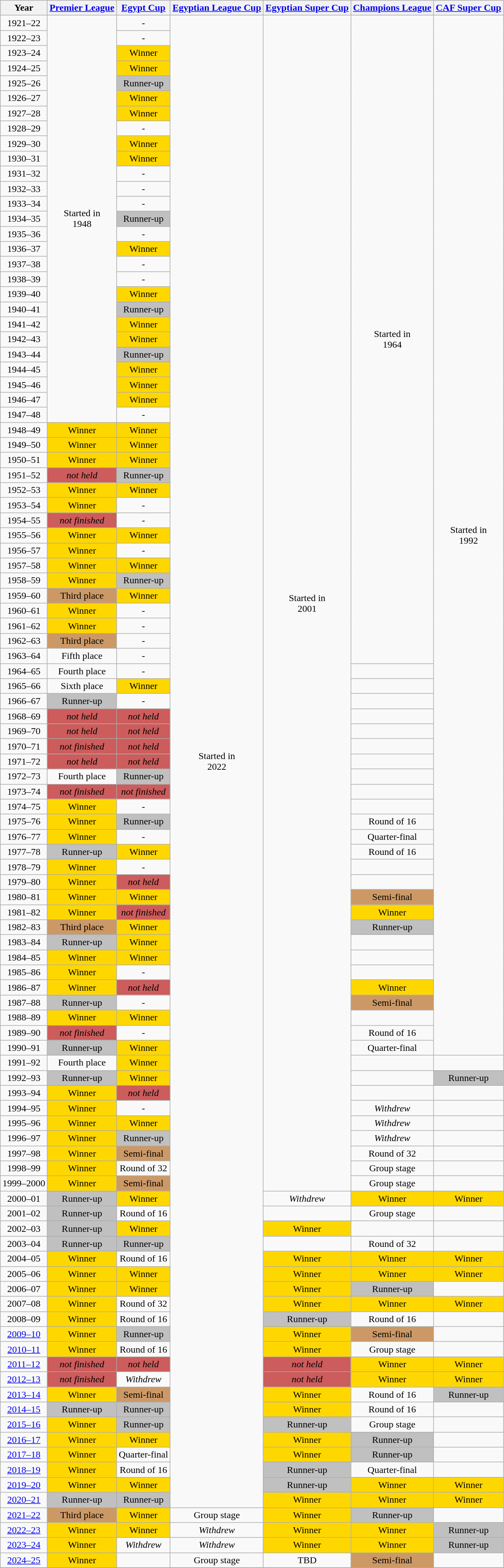<table class="wikitable collapsible " style="text-align: center;">
<tr>
<th>Year</th>
<th><a href='#'>Premier League</a></th>
<th><a href='#'>Egypt Cup</a></th>
<th><a href='#'>Egyptian League Cup</a></th>
<th><a href='#'>Egyptian Super Cup</a></th>
<th><a href='#'>Champions League</a></th>
<th><a href='#'>CAF Super Cup</a></th>
</tr>
<tr>
<td>1921–22</td>
<td rowspan=27>Started in<br>1948</td>
<td>-</td>
<td rowspan=99>Started in<br>2022</td>
<td rowspan=78>Started in<br>2001</td>
<td rowspan=43>Started in<br>1964</td>
<td rowspan=69>Started in<br>1992</td>
</tr>
<tr>
<td>1922–23</td>
<td>-</td>
</tr>
<tr>
<td>1923–24</td>
<td bgcolor=gold>Winner</td>
</tr>
<tr>
<td>1924–25</td>
<td bgcolor=gold>Winner</td>
</tr>
<tr>
<td>1925–26</td>
<td bgcolor=silver>Runner-up</td>
</tr>
<tr>
<td>1926–27</td>
<td bgcolor=gold>Winner</td>
</tr>
<tr>
<td>1927–28</td>
<td bgcolor=gold>Winner</td>
</tr>
<tr>
<td>1928–29</td>
<td>-</td>
</tr>
<tr>
<td>1929–30</td>
<td bgcolor=gold>Winner</td>
</tr>
<tr>
<td>1930–31</td>
<td bgcolor=gold>Winner</td>
</tr>
<tr>
<td>1931–32</td>
<td>-</td>
</tr>
<tr>
<td>1932–33</td>
<td>-</td>
</tr>
<tr>
<td>1933–34</td>
<td>-</td>
</tr>
<tr>
<td>1934–35</td>
<td bgcolor=silver>Runner-up</td>
</tr>
<tr>
<td>1935–36</td>
<td>-</td>
</tr>
<tr>
<td>1936–37</td>
<td bgcolor=gold>Winner</td>
</tr>
<tr>
<td>1937–38</td>
<td>-</td>
</tr>
<tr>
<td>1938–39</td>
<td>-</td>
</tr>
<tr>
<td>1939–40</td>
<td bgcolor=gold>Winner</td>
</tr>
<tr>
<td>1940–41</td>
<td bgcolor=silver>Runner-up</td>
</tr>
<tr>
<td>1941–42</td>
<td bgcolor=gold>Winner</td>
</tr>
<tr>
<td>1942–43</td>
<td bgcolor=gold>Winner</td>
</tr>
<tr>
<td>1943–44</td>
<td bgcolor=silver>Runner-up</td>
</tr>
<tr>
<td>1944–45</td>
<td bgcolor=gold>Winner</td>
</tr>
<tr>
<td>1945–46</td>
<td bgcolor=gold>Winner</td>
</tr>
<tr>
<td>1946–47</td>
<td bgcolor=gold>Winner</td>
</tr>
<tr>
<td>1947–48</td>
<td>-</td>
</tr>
<tr>
<td>1948–49</td>
<td bgcolor=gold>Winner</td>
<td bgcolor=gold>Winner</td>
</tr>
<tr>
<td>1949–50</td>
<td bgcolor=gold>Winner</td>
<td bgcolor=gold>Winner</td>
</tr>
<tr>
<td>1950–51</td>
<td bgcolor=gold>Winner</td>
<td bgcolor=gold>Winner</td>
</tr>
<tr>
<td>1951–52</td>
<td bgcolor="#cd5c5c"><em>not held</em></td>
<td bgcolor=silver>Runner-up</td>
</tr>
<tr>
<td>1952–53</td>
<td bgcolor=gold>Winner</td>
<td bgcolor=gold>Winner</td>
</tr>
<tr>
<td>1953–54</td>
<td bgcolor=gold>Winner</td>
<td>-</td>
</tr>
<tr>
<td>1954–55</td>
<td bgcolor="#cd5c5c"><em>not finished</em></td>
<td>-</td>
</tr>
<tr>
<td>1955–56</td>
<td bgcolor=gold>Winner</td>
<td bgcolor=gold>Winner</td>
</tr>
<tr>
<td>1956–57</td>
<td bgcolor=gold>Winner</td>
<td>-</td>
</tr>
<tr>
<td>1957–58</td>
<td bgcolor=gold>Winner</td>
<td bgcolor=gold>Winner</td>
</tr>
<tr>
<td>1958–59</td>
<td bgcolor=gold>Winner</td>
<td bgcolor=silver>Runner-up</td>
</tr>
<tr>
<td>1959–60</td>
<td bgcolor="#cc9966">Third place</td>
<td bgcolor=gold>Winner</td>
</tr>
<tr>
<td>1960–61</td>
<td bgcolor=gold>Winner</td>
<td>-</td>
</tr>
<tr>
<td>1961–62</td>
<td bgcolor=gold>Winner</td>
<td>-</td>
</tr>
<tr>
<td>1962–63</td>
<td bgcolor="#cc9966">Third place</td>
<td>-</td>
</tr>
<tr>
<td>1963–64</td>
<td>Fifth place</td>
<td>-</td>
</tr>
<tr>
<td>1964–65</td>
<td>Fourth place</td>
<td>-</td>
<td></td>
</tr>
<tr>
<td>1965–66</td>
<td>Sixth place</td>
<td bgcolor=gold>Winner</td>
<td></td>
</tr>
<tr>
<td>1966–67</td>
<td bgcolor=silver>Runner-up</td>
<td>-</td>
<td></td>
</tr>
<tr>
<td>1968–69</td>
<td bgcolor="#cd5c5c"><em>not held</em></td>
<td bgcolor="#cd5c5c"><em>not held</em></td>
<td></td>
</tr>
<tr>
<td>1969–70</td>
<td bgcolor="#cd5c5c"><em>not held</em></td>
<td bgcolor="#cd5c5c"><em>not held</em></td>
<td></td>
</tr>
<tr>
<td>1970–71</td>
<td bgcolor="#cd5c5c"><em>not finished</em></td>
<td bgcolor="#cd5c5c"><em>not held</em></td>
<td></td>
</tr>
<tr>
<td>1971–72</td>
<td bgcolor="#cd5c5c"><em>not held</em></td>
<td bgcolor="#cd5c5c"><em>not held</em></td>
<td></td>
</tr>
<tr>
<td>1972–73</td>
<td>Fourth place</td>
<td bgcolor=silver>Runner-up</td>
<td></td>
</tr>
<tr>
<td>1973–74</td>
<td bgcolor="#cd5c5c"><em>not finished</em></td>
<td bgcolor="#cd5c5c"><em>not finished</em></td>
<td></td>
</tr>
<tr>
<td>1974–75</td>
<td bgcolor=gold>Winner</td>
<td>-</td>
<td></td>
</tr>
<tr>
<td>1975–76</td>
<td bgcolor=gold>Winner</td>
<td bgcolor=silver>Runner-up</td>
<td>Round of 16</td>
</tr>
<tr>
<td>1976–77</td>
<td bgcolor=gold>Winner</td>
<td>-</td>
<td>Quarter-final</td>
</tr>
<tr>
<td>1977–78</td>
<td bgcolor=silver>Runner-up</td>
<td bgcolor=gold>Winner</td>
<td>Round of 16</td>
</tr>
<tr>
<td>1978–79</td>
<td bgcolor=gold>Winner</td>
<td>-</td>
<td></td>
</tr>
<tr>
<td>1979–80</td>
<td bgcolor=gold>Winner</td>
<td bgcolor="#cd5c5c"><em>not held</em></td>
<td></td>
</tr>
<tr>
<td>1980–81</td>
<td bgcolor=gold>Winner</td>
<td bgcolor=gold>Winner</td>
<td bgcolor="#cc9966">Semi-final</td>
</tr>
<tr>
<td>1981–82</td>
<td bgcolor=gold>Winner</td>
<td bgcolor="#cd5c5c"><em>not finished</em></td>
<td bgcolor=gold>Winner</td>
</tr>
<tr>
<td>1982–83</td>
<td bgcolor="#cc9966">Third place</td>
<td bgcolor=gold>Winner</td>
<td bgcolor=silver>Runner-up</td>
</tr>
<tr>
<td>1983–84</td>
<td bgcolor=silver>Runner-up</td>
<td bgcolor=gold>Winner</td>
<td></td>
</tr>
<tr>
<td>1984–85</td>
<td bgcolor=gold>Winner</td>
<td bgcolor=gold>Winner</td>
<td></td>
</tr>
<tr>
<td>1985–86</td>
<td bgcolor=gold>Winner</td>
<td>-</td>
<td></td>
</tr>
<tr>
<td>1986–87</td>
<td bgcolor=gold>Winner</td>
<td bgcolor="#cd5c5c"><em>not held</em></td>
<td bgcolor=gold>Winner</td>
</tr>
<tr>
<td>1987–88</td>
<td bgcolor=silver>Runner-up</td>
<td>-</td>
<td bgcolor="#cc9966">Semi-final</td>
</tr>
<tr>
<td>1988–89</td>
<td bgcolor=gold>Winner</td>
<td bgcolor=gold>Winner</td>
<td></td>
</tr>
<tr>
<td>1989–90</td>
<td bgcolor="#cd5c5c"><em>not finished</em></td>
<td>-</td>
<td>Round of 16</td>
</tr>
<tr>
<td>1990–91</td>
<td bgcolor=silver>Runner-up</td>
<td bgcolor=gold>Winner</td>
<td>Quarter-final</td>
</tr>
<tr>
<td>1991–92</td>
<td>Fourth place</td>
<td bgcolor=gold>Winner</td>
<td></td>
<td></td>
</tr>
<tr>
<td>1992–93</td>
<td bgcolor=silver>Runner-up</td>
<td bgcolor=gold>Winner</td>
<td></td>
<td bgcolor=silver>Runner-up</td>
</tr>
<tr>
<td>1993–94</td>
<td bgcolor=gold>Winner</td>
<td bgcolor="#cd5c5c"><em>not held</em></td>
<td></td>
<td></td>
</tr>
<tr>
<td>1994–95</td>
<td bgcolor=gold>Winner</td>
<td>-</td>
<td><em>Withdrew</em></td>
<td></td>
</tr>
<tr>
<td>1995–96</td>
<td bgcolor=gold>Winner</td>
<td bgcolor=gold>Winner</td>
<td><em>Withdrew</em></td>
<td></td>
</tr>
<tr>
<td>1996–97</td>
<td bgcolor=gold>Winner</td>
<td bgcolor=silver>Runner-up</td>
<td><em>Withdrew</em></td>
<td></td>
</tr>
<tr>
<td>1997–98</td>
<td bgcolor=gold>Winner</td>
<td bgcolor="#cc9966">Semi-final</td>
<td>Round of 32</td>
<td></td>
</tr>
<tr>
<td>1998–99</td>
<td bgcolor=gold>Winner</td>
<td>Round of 32</td>
<td>Group stage</td>
<td></td>
</tr>
<tr>
<td>1999–2000</td>
<td bgcolor=gold>Winner</td>
<td bgcolor="#cc9966">Semi-final</td>
<td>Group stage</td>
<td></td>
</tr>
<tr>
<td>2000–01</td>
<td bgcolor=silver>Runner-up</td>
<td bgcolor=gold>Winner</td>
<td><em>Withdrew</em></td>
<td bgcolor=gold>Winner</td>
<td bgcolor=gold>Winner</td>
</tr>
<tr>
<td>2001–02</td>
<td bgcolor=silver>Runner-up</td>
<td>Round of 16</td>
<td></td>
<td>Group stage</td>
<td></td>
</tr>
<tr>
<td>2002–03</td>
<td bgcolor=silver>Runner-up</td>
<td bgcolor=gold>Winner</td>
<td bgcolor=gold>Winner</td>
<td></td>
<td></td>
</tr>
<tr>
<td>2003–04</td>
<td bgcolor=silver>Runner-up</td>
<td bgcolor=silver>Runner-up</td>
<td></td>
<td>Round of 32</td>
<td></td>
</tr>
<tr>
<td>2004–05</td>
<td bgcolor=gold>Winner</td>
<td>Round of 16</td>
<td bgcolor=gold>Winner</td>
<td bgcolor=gold>Winner</td>
<td bgcolor=gold>Winner</td>
</tr>
<tr>
<td>2005–06</td>
<td bgcolor=gold>Winner</td>
<td bgcolor=gold>Winner</td>
<td bgcolor=gold>Winner</td>
<td bgcolor=gold>Winner</td>
<td bgcolor=gold>Winner</td>
</tr>
<tr>
<td>2006–07</td>
<td bgcolor=gold>Winner</td>
<td bgcolor=gold>Winner</td>
<td bgcolor=gold>Winner</td>
<td bgcolor=silver>Runner-up</td>
<td></td>
</tr>
<tr>
<td>2007–08</td>
<td bgcolor=gold>Winner</td>
<td>Round of 32</td>
<td bgcolor=gold>Winner</td>
<td bgcolor=gold>Winner</td>
<td bgcolor=gold>Winner</td>
</tr>
<tr>
<td>2008–09</td>
<td bgcolor=gold>Winner</td>
<td>Round of 16</td>
<td bgcolor=silver>Runner-up</td>
<td>Round of 16</td>
<td></td>
</tr>
<tr>
<td><a href='#'>2009–10</a></td>
<td bgcolor=gold>Winner</td>
<td bgcolor=silver>Runner-up</td>
<td bgcolor=gold>Winner</td>
<td bgcolor="#cc9966">Semi-final</td>
<td></td>
</tr>
<tr>
<td><a href='#'>2010–11</a></td>
<td bgcolor=gold>Winner</td>
<td>Round of 16</td>
<td bgcolor=gold>Winner</td>
<td>Group stage</td>
<td></td>
</tr>
<tr>
<td><a href='#'>2011–12</a></td>
<td bgcolor="#cd5c5c"><em>not finished</em></td>
<td bgcolor="#cd5c5c"><em>not held</em></td>
<td bgcolor="#cd5c5c"><em>not held</em></td>
<td bgcolor=gold>Winner</td>
<td bgcolor=gold>Winner</td>
</tr>
<tr>
<td><a href='#'>2012–13</a></td>
<td bgcolor="#cd5c5c"><em>not finished</em></td>
<td><em>Withdrew</em></td>
<td bgcolor="#cd5c5c"><em>not held</em></td>
<td bgcolor=gold>Winner</td>
<td bgcolor=gold>Winner</td>
</tr>
<tr>
<td><a href='#'>2013–14</a></td>
<td bgcolor=gold>Winner</td>
<td bgcolor="#cc9966">Semi-final</td>
<td bgcolor=gold>Winner</td>
<td>Round of 16</td>
<td bgcolor=silver>Runner-up</td>
</tr>
<tr>
<td><a href='#'>2014–15</a></td>
<td bgcolor=silver>Runner-up</td>
<td bgcolor=silver>Runner-up</td>
<td bgcolor=gold>Winner</td>
<td>Round of 16</td>
<td></td>
</tr>
<tr>
<td><a href='#'>2015–16</a></td>
<td bgcolor=gold>Winner</td>
<td bgcolor=silver>Runner-up</td>
<td bgcolor=silver>Runner-up</td>
<td>Group stage</td>
<td></td>
</tr>
<tr>
<td><a href='#'>2016–17</a></td>
<td bgcolor=gold>Winner</td>
<td bgcolor=gold>Winner</td>
<td bgcolor=gold>Winner</td>
<td bgcolor=silver>Runner-up</td>
<td></td>
</tr>
<tr>
<td><a href='#'>2017–18</a></td>
<td bgcolor=gold>Winner</td>
<td>Quarter-final</td>
<td bgcolor=gold>Winner</td>
<td bgcolor=silver>Runner-up</td>
<td></td>
</tr>
<tr>
<td><a href='#'>2018–19</a></td>
<td bgcolor=gold>Winner</td>
<td>Round of 16</td>
<td bgcolor=silver>Runner-up</td>
<td>Quarter-final</td>
<td></td>
</tr>
<tr>
<td><a href='#'>2019–20</a></td>
<td bgcolor=gold>Winner</td>
<td bgcolor=gold>Winner</td>
<td bgcolor=silver>Runner-up</td>
<td bgcolor=gold>Winner</td>
<td bgcolor=gold>Winner</td>
</tr>
<tr>
<td><a href='#'>2020–21</a></td>
<td bgcolor=silver>Runner-up</td>
<td bgcolor=silver>Runner-up</td>
<td bgcolor=gold>Winner</td>
<td bgcolor=gold>Winner</td>
<td bgcolor=gold>Winner</td>
</tr>
<tr>
<td><a href='#'>2021–22</a></td>
<td bgcolor="#cc9966">Third place</td>
<td bgcolor=gold>Winner</td>
<td>Group stage</td>
<td bgcolor=gold>Winner</td>
<td bgcolor=silver>Runner-up</td>
<td></td>
</tr>
<tr>
<td><a href='#'>2022–23</a></td>
<td bgcolor=gold>Winner</td>
<td bgcolor=gold>Winner</td>
<td><em>Withdrew</em></td>
<td bgcolor=gold>Winner</td>
<td bgcolor=gold>Winner</td>
<td bgcolor=silver>Runner-up</td>
</tr>
<tr>
<td><a href='#'>2023–24</a></td>
<td bgcolor=gold>Winner</td>
<td><em>Withdrew</em></td>
<td><em>Withdrew</em></td>
<td bgcolor=gold>Winner</td>
<td bgcolor=gold>Winner</td>
<td bgcolor=silver>Runner-up</td>
</tr>
<tr>
<td><a href='#'>2024–25</a></td>
<td bgcolor=gold>Winner</td>
<td></td>
<td>Group stage</td>
<td>TBD</td>
<td bgcolor="#cc9966">Semi-final</td>
<td></td>
</tr>
<tr>
</tr>
</table>
